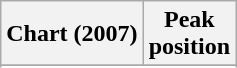<table class="wikitable sortable plainrowheaders">
<tr>
<th>Chart (2007)</th>
<th>Peak<br>position</th>
</tr>
<tr>
</tr>
<tr>
</tr>
<tr>
</tr>
<tr>
</tr>
<tr>
</tr>
</table>
